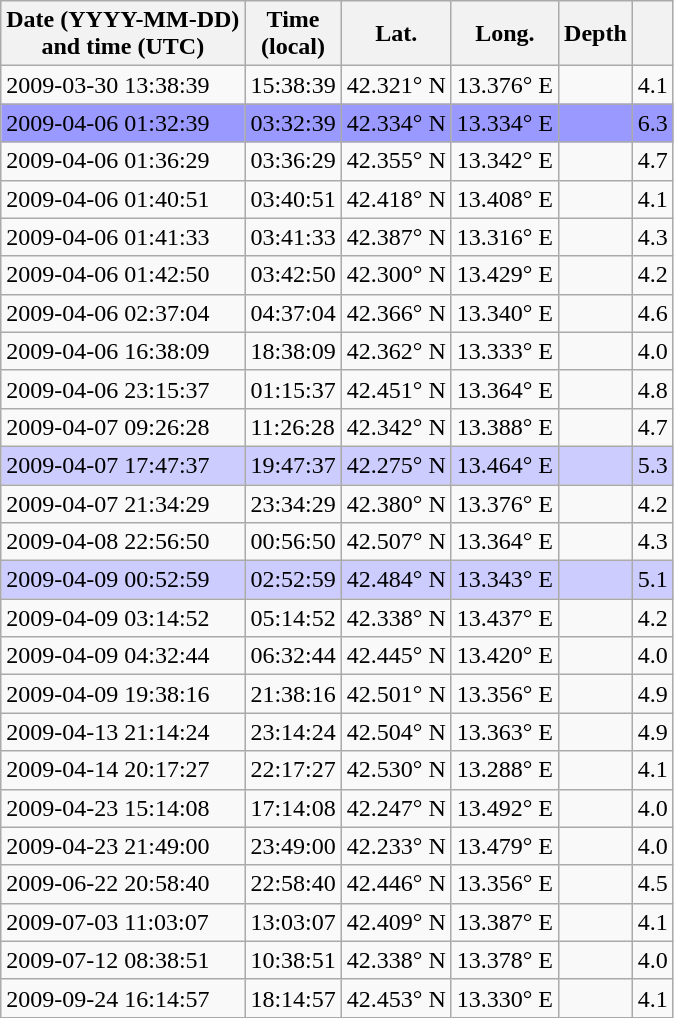<table class="wikitable sortable">
<tr>
<th>Date (YYYY-MM-DD) <br>and time (UTC)</th>
<th>Time <br>(local)</th>
<th>Lat.</th>
<th>Long.</th>
<th>Depth</th>
<th></th>
</tr>
<tr>
<td>2009-03-30 13:38:39</td>
<td>15:38:39</td>
<td>42.321° N</td>
<td>13.376° E</td>
<td></td>
<td>4.1</td>
</tr>
<tr style="background: #9999ff">
<td>2009-04-06 01:32:39</td>
<td>03:32:39</td>
<td>42.334° N</td>
<td>13.334° E</td>
<td></td>
<td>6.3</td>
</tr>
<tr>
<td>2009-04-06 01:36:29</td>
<td>03:36:29</td>
<td>42.355° N</td>
<td>13.342° E</td>
<td></td>
<td>4.7</td>
</tr>
<tr>
<td>2009-04-06 01:40:51</td>
<td>03:40:51</td>
<td>42.418° N</td>
<td>13.408° E</td>
<td></td>
<td>4.1</td>
</tr>
<tr>
<td>2009-04-06 01:41:33</td>
<td>03:41:33</td>
<td>42.387° N</td>
<td>13.316° E</td>
<td></td>
<td>4.3</td>
</tr>
<tr>
<td>2009-04-06 01:42:50</td>
<td>03:42:50</td>
<td>42.300° N</td>
<td>13.429° E</td>
<td></td>
<td>4.2</td>
</tr>
<tr>
<td>2009-04-06 02:37:04</td>
<td>04:37:04</td>
<td>42.366° N</td>
<td>13.340° E</td>
<td></td>
<td>4.6</td>
</tr>
<tr>
<td>2009-04-06 16:38:09</td>
<td>18:38:09</td>
<td>42.362° N</td>
<td>13.333° E</td>
<td></td>
<td>4.0</td>
</tr>
<tr>
<td>2009-04-06 23:15:37</td>
<td>01:15:37</td>
<td>42.451° N</td>
<td>13.364° E</td>
<td></td>
<td>4.8</td>
</tr>
<tr>
<td>2009-04-07 09:26:28</td>
<td>11:26:28</td>
<td>42.342° N</td>
<td>13.388° E</td>
<td></td>
<td>4.7</td>
</tr>
<tr style="background: #ccccff">
<td>2009-04-07 17:47:37</td>
<td>19:47:37</td>
<td>42.275° N</td>
<td>13.464° E</td>
<td></td>
<td>5.3</td>
</tr>
<tr>
<td>2009-04-07 21:34:29</td>
<td>23:34:29</td>
<td>42.380° N</td>
<td>13.376° E</td>
<td></td>
<td>4.2</td>
</tr>
<tr>
<td>2009-04-08 22:56:50</td>
<td>00:56:50</td>
<td>42.507° N</td>
<td>13.364° E</td>
<td></td>
<td>4.3</td>
</tr>
<tr style="background: #ccccff">
<td>2009-04-09 00:52:59</td>
<td>02:52:59</td>
<td>42.484° N</td>
<td>13.343° E</td>
<td></td>
<td>5.1</td>
</tr>
<tr>
<td>2009-04-09 03:14:52</td>
<td>05:14:52</td>
<td>42.338° N</td>
<td>13.437° E</td>
<td></td>
<td>4.2</td>
</tr>
<tr>
<td>2009-04-09 04:32:44</td>
<td>06:32:44</td>
<td>42.445° N</td>
<td>13.420° E</td>
<td></td>
<td>4.0</td>
</tr>
<tr>
<td>2009-04-09 19:38:16</td>
<td>21:38:16</td>
<td>42.501° N</td>
<td>13.356° E</td>
<td></td>
<td>4.9</td>
</tr>
<tr>
<td>2009-04-13 21:14:24</td>
<td>23:14:24</td>
<td>42.504° N</td>
<td>13.363° E</td>
<td></td>
<td>4.9</td>
</tr>
<tr>
<td>2009-04-14 20:17:27</td>
<td>22:17:27</td>
<td>42.530° N</td>
<td>13.288° E</td>
<td></td>
<td>4.1</td>
</tr>
<tr>
<td>2009-04-23 15:14:08</td>
<td>17:14:08</td>
<td>42.247° N</td>
<td>13.492° E</td>
<td></td>
<td>4.0</td>
</tr>
<tr>
<td>2009-04-23 21:49:00</td>
<td>23:49:00</td>
<td>42.233° N</td>
<td>13.479° E</td>
<td></td>
<td>4.0</td>
</tr>
<tr>
<td>2009-06-22 20:58:40</td>
<td>22:58:40</td>
<td>42.446° N</td>
<td>13.356° E</td>
<td></td>
<td>4.5</td>
</tr>
<tr>
<td>2009-07-03 11:03:07</td>
<td>13:03:07</td>
<td>42.409° N</td>
<td>13.387° E</td>
<td></td>
<td>4.1</td>
</tr>
<tr>
<td>2009-07-12 08:38:51</td>
<td>10:38:51</td>
<td>42.338° N</td>
<td>13.378° E</td>
<td></td>
<td>4.0</td>
</tr>
<tr>
<td>2009-09-24 16:14:57</td>
<td>18:14:57</td>
<td>42.453° N</td>
<td>13.330° E</td>
<td></td>
<td>4.1</td>
</tr>
</table>
